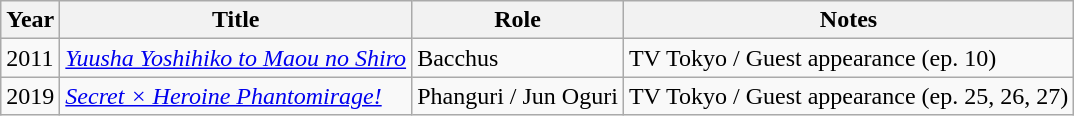<table class="wikitable sortable">
<tr>
<th>Year</th>
<th>Title</th>
<th>Role</th>
<th class="unsortable">Notes</th>
</tr>
<tr>
<td>2011</td>
<td><em><a href='#'>Yuusha Yoshihiko to Maou no Shiro</a></em></td>
<td>Bacchus</td>
<td>TV Tokyo / Guest appearance (ep. 10)</td>
</tr>
<tr>
<td>2019</td>
<td><em><a href='#'>Secret × Heroine Phantomirage!</a></em></td>
<td>Phanguri / Jun Oguri</td>
<td>TV Tokyo / Guest appearance (ep. 25, 26, 27)</td>
</tr>
</table>
